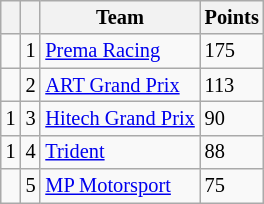<table class="wikitable" style="font-size: 85%;">
<tr>
<th></th>
<th></th>
<th>Team</th>
<th>Points</th>
</tr>
<tr>
<td align="left"></td>
<td align="center">1</td>
<td> <a href='#'>Prema Racing</a></td>
<td>175</td>
</tr>
<tr>
<td align="left"></td>
<td align="center">2</td>
<td> <a href='#'>ART Grand Prix</a></td>
<td>113</td>
</tr>
<tr>
<td align="left"> 1</td>
<td align="center">3</td>
<td> <a href='#'>Hitech Grand Prix</a></td>
<td>90</td>
</tr>
<tr>
<td align="left"> 1</td>
<td align="center">4</td>
<td> <a href='#'>Trident</a></td>
<td>88</td>
</tr>
<tr>
<td align="left"></td>
<td align="center">5</td>
<td> <a href='#'>MP Motorsport</a></td>
<td>75</td>
</tr>
</table>
